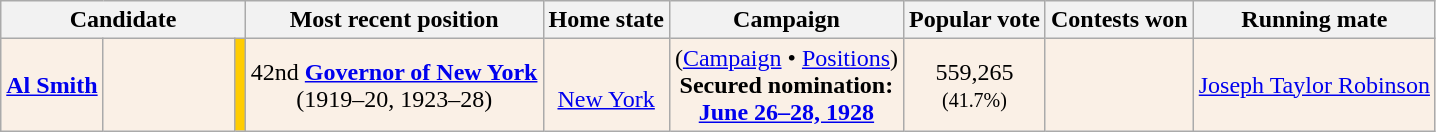<table class="wikitable sortable" style="text-align:center;">
<tr>
<th colspan="3">Candidate</th>
<th class="unsortable">Most recent position</th>
<th>Home state</th>
<th data-sort-type="date">Campaign</th>
<th>Popular vote</th>
<th>Contests won</th>
<th>Running mate</th>
</tr>
<tr style="background:linen;">
<th style="background:linen;" scope="row" data-sort-="Smith"><a href='#'>Al Smith</a></th>
<td style="min-width:80px;"></td>
<td style="background:#ffcc00;"></td>
<td>42nd <strong><a href='#'>Governor of New York</a></strong><br>(1919–20, 1923–28)</td>
<td><br><a href='#'>New York</a></td>
<td>(<a href='#'>Campaign</a> • <a href='#'>Positions</a>)<br><strong>Secured nomination:<br> <a href='#'>June 26–28, 1928</a></strong></td>
<td>559,265<br><small>(41.7%)</small></td>
<td></td>
<td><a href='#'>Joseph Taylor Robinson</a></td>
</tr>
</table>
